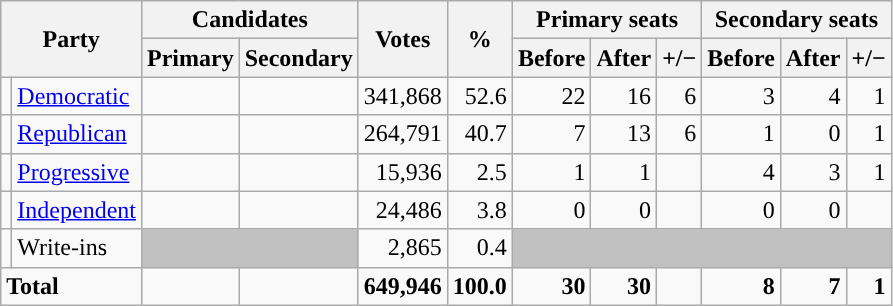<table class="wikitable">
<tr>
<th colspan="2" rowspan="2">Party</th>
<th colspan="2">Candidates</th>
<th rowspan="2">Votes</th>
<th rowspan="2">%</th>
<th colspan="3">Primary seats</th>
<th colspan="3">Secondary seats</th>
</tr>
<tr>
<th>Primary</th>
<th>Secondary</th>
<th>Before</th>
<th>After</th>
<th>+/−</th>
<th>Before</th>
<th>After</th>
<th>+/−</th>
</tr>
<tr>
<td style="background-color:"></td>
<td><a href='#'>Democratic</a></td>
<td style="text-align:right;"></td>
<td style="text-align:right;"></td>
<td style="text-align:right;">341,868</td>
<td style="text-align:right;">52.6</td>
<td style="text-align:right;">22</td>
<td style="text-align:right;">16</td>
<td style="text-align:right;"> 6</td>
<td style="text-align:right;">3</td>
<td style="text-align:right;">4</td>
<td style="text-align:right;"> 1</td>
</tr>
<tr>
<td style="background-color:"></td>
<td><a href='#'>Republican</a></td>
<td style="text-align:right;"></td>
<td style="text-align:right;"></td>
<td style="text-align:right;">264,791</td>
<td style="text-align:right;">40.7</td>
<td style="text-align:right;">7</td>
<td style="text-align:right;">13</td>
<td style="text-align:right;"> 6</td>
<td style="text-align:right;">1</td>
<td style="text-align:right;">0</td>
<td style="text-align:right;"> 1</td>
</tr>
<tr>
<td style="background-color:"></td>
<td><a href='#'>Progressive</a></td>
<td style="text-align:right;"></td>
<td style="text-align:right;"></td>
<td style="text-align:right;">15,936</td>
<td style="text-align:right;">2.5</td>
<td style="text-align:right;">1</td>
<td style="text-align:right;">1</td>
<td style="text-align:center;"></td>
<td style="text-align:right;">4</td>
<td style="text-align:right;">3</td>
<td style="text-align:right;"> 1</td>
</tr>
<tr>
<td style="background-color:"></td>
<td><a href='#'>Independent</a></td>
<td style="text-align:right;"></td>
<td style="text-align:right;"></td>
<td style="text-align:right;">24,486</td>
<td style="text-align:right;">3.8</td>
<td style="text-align:right;">0</td>
<td style="text-align:right;">0</td>
<td style="text-align:center;"></td>
<td style="text-align:right;">0</td>
<td style="text-align:right;">0</td>
<td style="text-align:center;"></td>
</tr>
<tr>
<td></td>
<td>Write-ins</td>
<td style="text-align:right; background:silver;" colspan=2></td>
<td style="text-align:right;">2,865</td>
<td style="text-align:right;">0.4</td>
<td style="text-align:right; background:silver;" colspan=6></td>
</tr>
<tr>
<td colspan="2"><strong>Total</strong></td>
<td style="text-align:right;"><strong> </strong></td>
<td style="text-align:right;"><strong> </strong></td>
<td style="text-align:right;"><strong>649,946</strong></td>
<td style="text-align:right;"><strong>100.0</strong></td>
<td style="text-align:right;"><strong>30</strong></td>
<td style="text-align:right;"><strong>30</strong></td>
<td style="text-align:center;"></td>
<td style="text-align:right;"><strong>8</strong></td>
<td style="text-align:right;"><strong>7</strong></td>
<td style="text-align:right;"><strong> 1</strong></td>
</tr>
</table>
